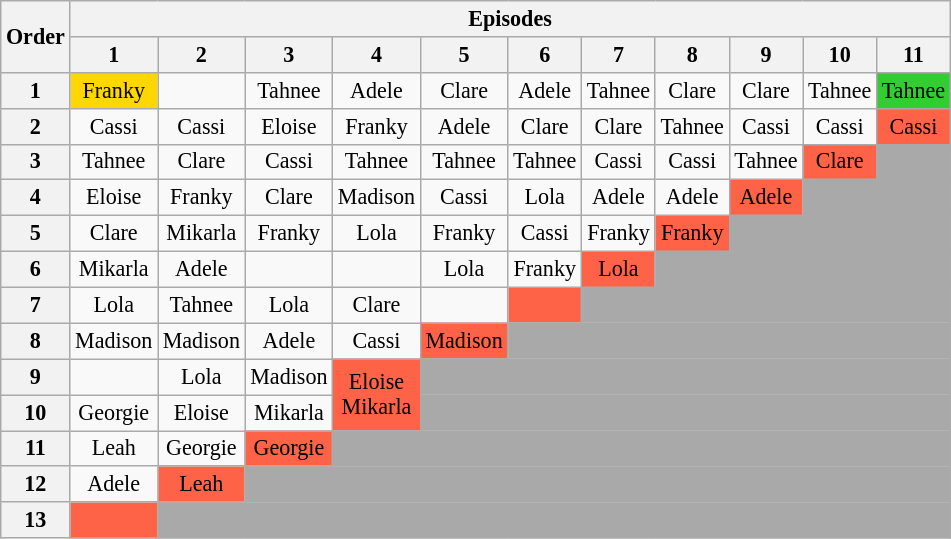<table class="wikitable" style="text-align:center;font-size:92%">
<tr>
<th rowspan=2>Order</th>
<th colspan="11">Episodes</th>
</tr>
<tr>
<th>1</th>
<th>2</th>
<th>3</th>
<th>4</th>
<th>5</th>
<th>6</th>
<th>7</th>
<th>8</th>
<th>9</th>
<th>10</th>
<th>11</th>
</tr>
<tr>
<th>1</th>
<td bgcolor="gold">Franky</td>
<td></td>
<td>Tahnee</td>
<td>Adele</td>
<td>Clare</td>
<td>Adele</td>
<td>Tahnee</td>
<td>Clare</td>
<td>Clare</td>
<td>Tahnee</td>
<td bgcolor="limegreen">Tahnee</td>
</tr>
<tr>
<th>2</th>
<td>Cassi</td>
<td>Cassi</td>
<td>Eloise</td>
<td>Franky</td>
<td>Adele</td>
<td>Clare</td>
<td>Clare</td>
<td>Tahnee</td>
<td>Cassi</td>
<td>Cassi</td>
<td bgcolor="tomato">Cassi</td>
</tr>
<tr>
<th>3</th>
<td>Tahnee</td>
<td>Clare</td>
<td>Cassi</td>
<td>Tahnee</td>
<td>Tahnee</td>
<td>Tahnee</td>
<td>Cassi</td>
<td>Cassi</td>
<td>Tahnee</td>
<td bgcolor="tomato">Clare</td>
<td bgcolor="darkgray"></td>
</tr>
<tr>
<th>4</th>
<td>Eloise</td>
<td>Franky</td>
<td>Clare</td>
<td>Madison</td>
<td>Cassi</td>
<td>Lola</td>
<td>Adele</td>
<td>Adele</td>
<td bgcolor="tomato">Adele</td>
<td colspan="2" bgcolor="darkgray"></td>
</tr>
<tr>
<th>5</th>
<td>Clare</td>
<td>Mikarla</td>
<td>Franky</td>
<td>Lola</td>
<td>Franky</td>
<td>Cassi</td>
<td>Franky</td>
<td bgcolor="tomato">Franky</td>
<td colspan="3" bgcolor="darkgray"></td>
</tr>
<tr>
<th>6</th>
<td>Mikarla</td>
<td>Adele</td>
<td></td>
<td></td>
<td>Lola</td>
<td>Franky</td>
<td bgcolor="tomato">Lola</td>
<td colspan="4" bgcolor="darkgray"></td>
</tr>
<tr>
<th>7</th>
<td>Lola</td>
<td>Tahnee</td>
<td>Lola</td>
<td>Clare</td>
<td></td>
<td bgcolor="tomato"></td>
<td colspan="5" bgcolor="darkgray"></td>
</tr>
<tr>
<th>8</th>
<td>Madison</td>
<td>Madison</td>
<td>Adele</td>
<td>Cassi</td>
<td bgcolor="tomato">Madison</td>
<td colspan="6" bgcolor="darkgray"></td>
</tr>
<tr>
<th>9</th>
<td></td>
<td>Lola</td>
<td>Madison</td>
<td rowspan="2" bgcolor="tomato">Eloise<br>Mikarla</td>
<td colspan="7" bgcolor="darkgray"></td>
</tr>
<tr>
<th>10</th>
<td>Georgie</td>
<td>Eloise</td>
<td>Mikarla</td>
<td colspan="7" bgcolor="darkgray"></td>
</tr>
<tr>
<th>11</th>
<td>Leah</td>
<td>Georgie</td>
<td bgcolor="tomato">Georgie</td>
<td colspan="8" bgcolor="darkgray"></td>
</tr>
<tr>
<th>12</th>
<td>Adele</td>
<td bgcolor="tomato">Leah</td>
<td colspan="9" bgcolor="darkgray"></td>
</tr>
<tr>
<th>13</th>
<td bgcolor="tomato"></td>
<td colspan="10" bgcolor="darkgray"></td>
</tr>
</table>
